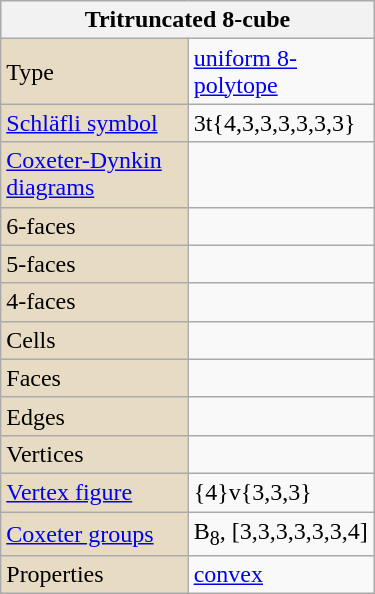<table class="wikitable" align="right" style="margin-left:10px" width="250">
<tr>
<th bgcolor=#e7dcc3 colspan=2>Tritruncated 8-cube</th>
</tr>
<tr>
<td bgcolor=#e7dcc3>Type</td>
<td><a href='#'>uniform 8-polytope</a></td>
</tr>
<tr>
<td bgcolor=#e7dcc3><a href='#'>Schläfli symbol</a></td>
<td>3t{4,3,3,3,3,3,3}</td>
</tr>
<tr>
<td bgcolor=#e7dcc3><a href='#'>Coxeter-Dynkin diagrams</a></td>
<td></td>
</tr>
<tr>
<td bgcolor=#e7dcc3>6-faces</td>
<td></td>
</tr>
<tr>
<td bgcolor=#e7dcc3>5-faces</td>
<td></td>
</tr>
<tr>
<td bgcolor=#e7dcc3>4-faces</td>
<td></td>
</tr>
<tr>
<td bgcolor=#e7dcc3>Cells</td>
<td></td>
</tr>
<tr>
<td bgcolor=#e7dcc3>Faces</td>
<td></td>
</tr>
<tr>
<td bgcolor=#e7dcc3>Edges</td>
<td></td>
</tr>
<tr>
<td bgcolor=#e7dcc3>Vertices</td>
<td></td>
</tr>
<tr>
<td bgcolor=#e7dcc3><a href='#'>Vertex figure</a></td>
<td>{4}v{3,3,3}</td>
</tr>
<tr>
<td bgcolor=#e7dcc3><a href='#'>Coxeter groups</a></td>
<td>B<sub>8</sub>, [3,3,3,3,3,3,4]</td>
</tr>
<tr>
<td bgcolor=#e7dcc3>Properties</td>
<td><a href='#'>convex</a></td>
</tr>
</table>
